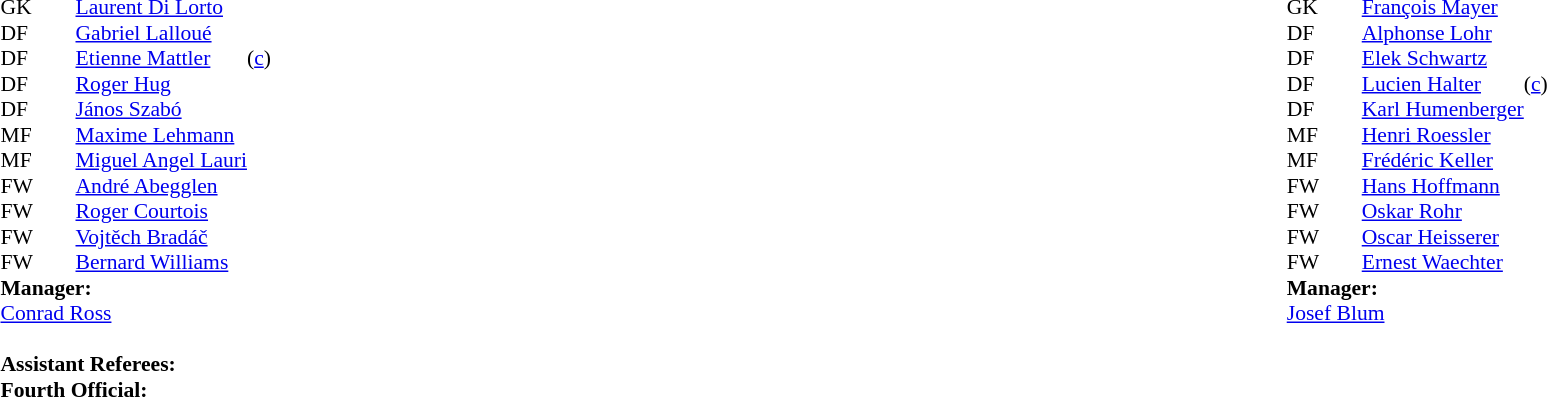<table width=100%>
<tr>
<td valign="top" width="50%"><br><table style=font-size:90% cellspacing=0 cellpadding=0>
<tr>
<td colspan="4"></td>
</tr>
<tr>
<th width=25></th>
<th width=25></th>
</tr>
<tr>
<td>GK</td>
<td><strong></strong></td>
<td> <a href='#'>Laurent Di Lorto</a></td>
</tr>
<tr>
<td>DF</td>
<td><strong></strong></td>
<td> <a href='#'>Gabriel Lalloué</a></td>
</tr>
<tr>
<td>DF</td>
<td><strong></strong></td>
<td> <a href='#'>Etienne Mattler</a></td>
<td>(<a href='#'>c</a>)</td>
</tr>
<tr>
<td>DF</td>
<td><strong></strong></td>
<td> <a href='#'>Roger Hug</a></td>
</tr>
<tr>
<td>DF</td>
<td><strong></strong></td>
<td> <a href='#'>János Szabó</a></td>
</tr>
<tr>
<td>MF</td>
<td><strong></strong></td>
<td> <a href='#'>Maxime Lehmann</a></td>
</tr>
<tr>
<td>MF</td>
<td><strong></strong></td>
<td> <a href='#'>Miguel Angel Lauri</a></td>
</tr>
<tr>
<td>FW</td>
<td><strong></strong></td>
<td> <a href='#'>André Abegglen</a></td>
</tr>
<tr>
<td>FW</td>
<td><strong></strong></td>
<td> <a href='#'>Roger Courtois</a></td>
</tr>
<tr>
<td>FW</td>
<td><strong></strong></td>
<td> <a href='#'>Vojtěch Bradáč</a></td>
</tr>
<tr>
<td>FW</td>
<td><strong></strong></td>
<td> <a href='#'>Bernard Williams</a></td>
</tr>
<tr>
<td colspan=3><strong>Manager:</strong></td>
</tr>
<tr>
<td colspan=4> <a href='#'>Conrad Ross</a><br><br><strong>Assistant Referees:</strong><br>
<strong>Fourth Official:</strong><br></td>
</tr>
</table>
</td>
<td valign="top" width="50%"><br><table style="font-size: 90%" cellspacing="0" cellpadding="0" align=center>
<tr>
<td colspan="4"></td>
</tr>
<tr>
<th width=25></th>
<th width=25></th>
</tr>
<tr>
<td>GK</td>
<td><strong></strong></td>
<td> <a href='#'>François Mayer</a></td>
</tr>
<tr>
<td>DF</td>
<td><strong></strong></td>
<td> <a href='#'>Alphonse Lohr</a></td>
</tr>
<tr>
<td>DF</td>
<td><strong></strong></td>
<td> <a href='#'>Elek Schwartz</a></td>
</tr>
<tr>
<td>DF</td>
<td><strong></strong></td>
<td> <a href='#'>Lucien Halter</a></td>
<td>(<a href='#'>c</a>)</td>
</tr>
<tr>
<td>DF</td>
<td><strong></strong></td>
<td> <a href='#'>Karl Humenberger</a></td>
</tr>
<tr>
<td>MF</td>
<td><strong></strong></td>
<td> <a href='#'>Henri Roessler</a></td>
</tr>
<tr>
<td>MF</td>
<td><strong></strong></td>
<td> <a href='#'>Frédéric Keller</a></td>
</tr>
<tr>
<td>FW</td>
<td><strong></strong></td>
<td> <a href='#'>Hans Hoffmann</a></td>
</tr>
<tr>
<td>FW</td>
<td><strong></strong></td>
<td> <a href='#'>Oskar Rohr</a></td>
</tr>
<tr>
<td>FW</td>
<td><strong></strong></td>
<td> <a href='#'>Oscar Heisserer</a></td>
</tr>
<tr>
<td>FW</td>
<td><strong></strong></td>
<td> <a href='#'>Ernest Waechter</a></td>
</tr>
<tr>
<td colspan=3><strong>Manager:</strong></td>
</tr>
<tr>
<td colspan=4> <a href='#'>Josef Blum</a></td>
</tr>
</table>
</td>
</tr>
</table>
